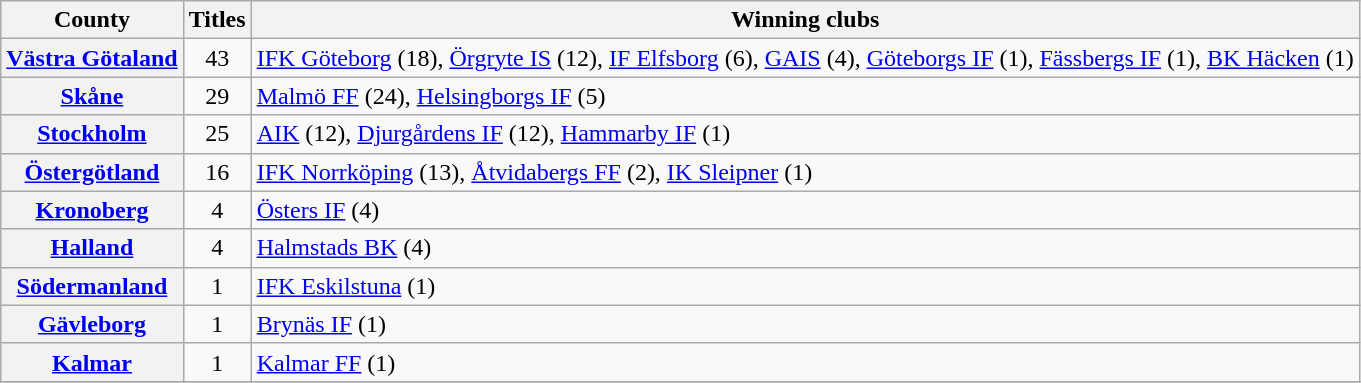<table class="wikitable sortable plainrowheaders">
<tr>
<th scope="col">County</th>
<th scope="col">Titles</th>
<th scope="col" class="unsortable">Winning clubs</th>
</tr>
<tr>
<th scope="row"><a href='#'>Västra Götaland</a></th>
<td align="center">43</td>
<td><a href='#'>IFK Göteborg</a> (18), <a href='#'>Örgryte IS</a> (12), <a href='#'>IF Elfsborg</a> (6), <a href='#'>GAIS</a> (4), <a href='#'>Göteborgs IF</a> (1), <a href='#'>Fässbergs IF</a> (1), <a href='#'>BK Häcken</a> (1)</td>
</tr>
<tr>
<th scope="row"><a href='#'>Skåne</a></th>
<td align="center">29</td>
<td><a href='#'>Malmö FF</a> (24), <a href='#'>Helsingborgs IF</a> (5)</td>
</tr>
<tr>
<th scope="row"><a href='#'>Stockholm</a></th>
<td align="center">25</td>
<td><a href='#'>AIK</a> (12), <a href='#'>Djurgårdens IF</a> (12), <a href='#'>Hammarby IF</a> (1)</td>
</tr>
<tr>
<th scope="row"><a href='#'>Östergötland</a></th>
<td align="center">16</td>
<td><a href='#'>IFK Norrköping</a> (13), <a href='#'>Åtvidabergs FF</a> (2), <a href='#'>IK Sleipner</a> (1)</td>
</tr>
<tr>
<th scope="row"><a href='#'>Kronoberg</a></th>
<td align="center">4</td>
<td><a href='#'>Östers IF</a> (4)</td>
</tr>
<tr>
<th scope="row"><a href='#'>Halland</a></th>
<td align="center">4</td>
<td><a href='#'>Halmstads BK</a> (4)</td>
</tr>
<tr>
<th scope="row"><a href='#'>Södermanland</a></th>
<td align="center">1</td>
<td><a href='#'>IFK Eskilstuna</a> (1)</td>
</tr>
<tr>
<th scope="row"><a href='#'>Gävleborg</a></th>
<td align="center">1</td>
<td><a href='#'>Brynäs IF</a> (1)</td>
</tr>
<tr>
<th scope="row"><a href='#'>Kalmar</a></th>
<td align="center">1</td>
<td><a href='#'>Kalmar FF</a> (1)</td>
</tr>
<tr>
</tr>
</table>
